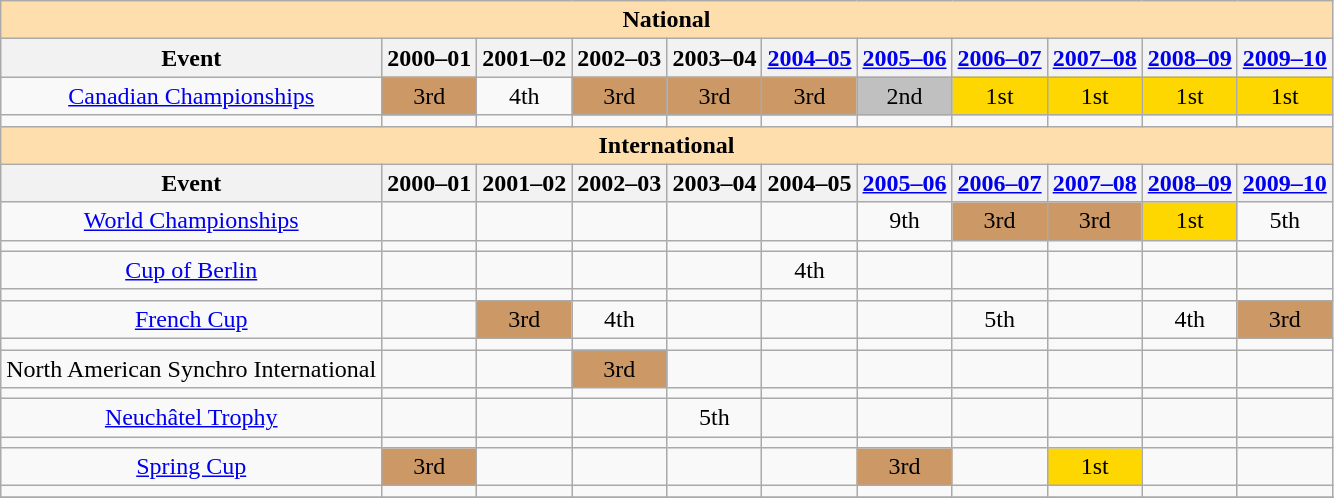<table class="wikitable">
<tr>
<th style="background-color: #ffdead; " colspan="11" align="center"><strong>National</strong></th>
</tr>
<tr>
<th>Event</th>
<th>2000–01</th>
<th>2001–02</th>
<th>2002–03</th>
<th>2003–04</th>
<th><a href='#'>2004–05</a></th>
<th><a href='#'>2005–06</a></th>
<th><a href='#'>2006–07</a></th>
<th><a href='#'>2007–08</a></th>
<th><a href='#'>2008–09</a></th>
<th><a href='#'>2009–10</a></th>
</tr>
<tr>
<td align="center"><a href='#'>Canadian Championships</a></td>
<td align="center" bgcolor="cc9966">3rd</td>
<td align="center">4th</td>
<td align="center" bgcolor="cc9966">3rd</td>
<td align="center" bgcolor="cc9966">3rd</td>
<td align="center" bgcolor="cc9966">3rd</td>
<td align="center" bgcolor="silver">2nd</td>
<td align="center" bgcolor="gold">1st</td>
<td align="center" bgcolor="gold">1st</td>
<td align="center" bgcolor="gold">1st</td>
<td align="center" bgcolor="gold">1st</td>
</tr>
<tr>
<td align="center"></td>
<td align="center"></td>
<td align="center"></td>
<td align="center"></td>
<td align="center"></td>
<td align="center"></td>
<td align="center"></td>
<td align="center"></td>
<td align="center"></td>
<td align="center"></td>
<td align="center"></td>
</tr>
<tr>
<th style="background-color: #ffdead; " colspan="11" align="center"><strong>International</strong></th>
</tr>
<tr>
<th>Event</th>
<th>2000–01</th>
<th>2001–02</th>
<th>2002–03</th>
<th>2003–04</th>
<th>2004–05</th>
<th><a href='#'>2005–06</a></th>
<th><a href='#'>2006–07</a></th>
<th><a href='#'>2007–08</a></th>
<th><a href='#'>2008–09</a></th>
<th><a href='#'>2009–10</a></th>
</tr>
<tr>
<td align="center"><a href='#'>World Championships</a></td>
<td 2000-01 align="center"></td>
<td 2001-02 align="center"></td>
<td 2002-03 align="center"></td>
<td 2003-04 align="center"></td>
<td 2004-05 align="center"></td>
<td 2005-06 align="center">9th</td>
<td 2006-07 align="center" bgcolor="cc9966">3rd</td>
<td 2007-08 align="center" bgcolor="cc9966">3rd</td>
<td 2008-09 align="center" bgcolor="gold">1st</td>
<td 2009-10 align="center">5th</td>
</tr>
<tr>
<td align="center"></td>
<td 2000-01 align="center"></td>
<td 2001-02 align="center"></td>
<td 2002-03 align="center"></td>
<td 2003-04 align="center"></td>
<td 2004-05 align="center"></td>
<td 2005-06 align="center"></td>
<td align="center"></td>
<td align="center"></td>
<td align="center"></td>
<td align="center"></td>
</tr>
<tr>
<td align="center"><a href='#'>Cup of Berlin</a></td>
<td 2000-01 align="center"></td>
<td 2001-02 align="center"></td>
<td 2002-03 align="center"></td>
<td 2003-04 align="center"></td>
<td 2004-05 align="center">4th</td>
<td 2005-06 align="center"></td>
<td 2006-07 align="center"></td>
<td 2007-08 align="center"></td>
<td 2008-09 align="center"></td>
<td 2009-10 align="center"></td>
</tr>
<tr>
<td align="center"></td>
<td 2000-01 align="center"></td>
<td 2001-03 align="center"></td>
<td 2002-03 align="center"></td>
<td 2003-04 align="center"></td>
<td 2004-05 align="center"></td>
<td 2005-06 align="center"></td>
<td 2006-07 align="center"></td>
<td 2007-08 align="center"></td>
<td 2008-09 align="center"></td>
<td 2009-10 align="center"></td>
</tr>
<tr>
<td align="center"><a href='#'>French Cup</a></td>
<td 2000-01 align="center"></td>
<td 2001-02 align="center" bgcolor="cc9966">3rd</td>
<td 2002-03 align="center">4th</td>
<td 2003-04 align="center"></td>
<td 2004-05 align="center"></td>
<td 2005-06 align="center"></td>
<td 2006-07 align="center">5th</td>
<td 2007-08 align="center"></td>
<td 2008-09 align="center">4th</td>
<td 2009-10 align="center" bgcolor="cc9966">3rd</td>
</tr>
<tr>
<td align="center"></td>
<td 2000-01 align="center"></td>
<td 2001-02 align="center"></td>
<td 2002-03 align="center"></td>
<td 2003-04 align="center"></td>
<td 2004-05 align="center"></td>
<td 2005-06 align="center"></td>
<td 2006-07 align="center"></td>
<td 2007-08 align="center"></td>
<td 2008-09 align="center"></td>
<td 2009-10 align="center"></td>
</tr>
<tr>
<td align="center">North American Synchro International</td>
<td 2000-01 align="center"></td>
<td 2001-02 align="center"></td>
<td 2002-03 align="center" bgcolor="cc9966">3rd</td>
<td 2003-04 align="center"></td>
<td 2004-05 align="center"></td>
<td 2005-06 align="center"></td>
<td 2006-07 align="center"></td>
<td 2007-08 align="center"></td>
<td 2008-09 align="center"></td>
<td 2009-10 align="center"></td>
</tr>
<tr>
<td align="center"></td>
<td 2000-01 align="center"></td>
<td 2001-02 align="center"></td>
<td 2002-03 align="center"></td>
<td 2003-04 align="center"></td>
<td 2004-05 align="center"></td>
<td 2005-06 align="center"></td>
<td 2006-07 align="center"></td>
<td 2007-08 align="center"></td>
<td 2008-09 align="center"></td>
<td 2009-10 align="center"></td>
</tr>
<tr>
<td align="center"><a href='#'>Neuchâtel Trophy</a></td>
<td 2000-01 align="center"></td>
<td 2001-02 align="center"></td>
<td 2002-03 align="center"></td>
<td 2003-04 align="center">5th</td>
<td 2004-05 align="center"></td>
<td 2005-06 align="center"></td>
<td 2006-07 align="center"></td>
<td 2007-08 align="center"></td>
<td 2008-09 align="center"></td>
<td 2009-10 align="center"></td>
</tr>
<tr>
<td align="center"></td>
<td 2000-01 align="center"></td>
<td 2001-02 align="center"></td>
<td 2002-03 align="center"></td>
<td 2003-04 align="center"></td>
<td 2004-05 align="center"></td>
<td 2005-06 align="center"></td>
<td 2006-07 align="center"></td>
<td 2007-08 align="center"></td>
<td 2008-09 align="center"></td>
<td 2009-10 align="center"></td>
</tr>
<tr>
<td align="center"><a href='#'>Spring Cup</a></td>
<td 2000-01 align="center" bgcolor="cc9966">3rd</td>
<td 2001-02 align="center"></td>
<td 2002-03 align="center"></td>
<td 2003-04 align="center"></td>
<td 2004-05 align="center"></td>
<td 2005-06 align="center" bgcolor="cc9966">3rd</td>
<td 2006-07 align="center"></td>
<td 2007-08 align="center" bgcolor="gold">1st</td>
<td 2008-09 align="center"></td>
<td 2009-10 align="center"></td>
</tr>
<tr>
<td align="center"></td>
<td 2000-01 align="center"></td>
<td 2001-02 align="center"></td>
<td 2002-03 align="center"></td>
<td 2003-04 align="center"></td>
<td 2004-05 align="center"></td>
<td 2005-06 align="center"></td>
<td 2006-07 align="center"></td>
<td 2007-08 align="center"></td>
<td 2008-09 align="center"></td>
<td 2009-10 align="center"></td>
</tr>
<tr>
</tr>
</table>
